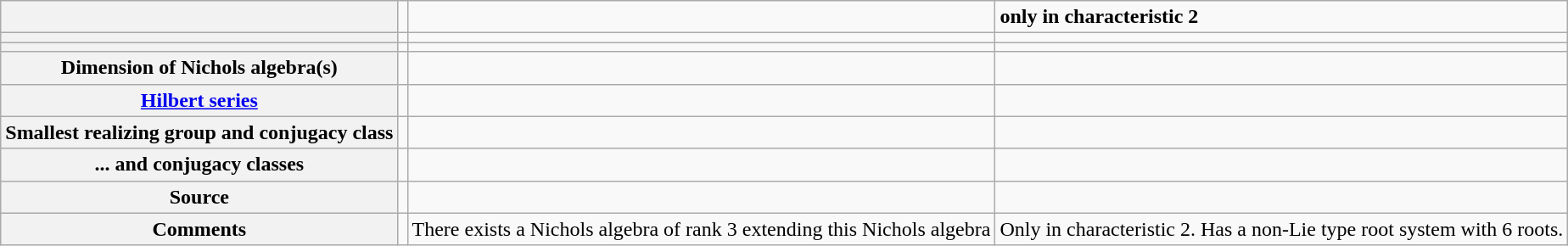<table class="wikitable">
<tr>
<th></th>
<td></td>
<td></td>
<td><strong>only in characteristic 2</strong> </td>
</tr>
<tr>
<th> </th>
<td></td>
<td></td>
<td></td>
</tr>
<tr>
<th></th>
<td></td>
<td></td>
<td></td>
</tr>
<tr>
<th>Dimension of Nichols algebra(s)</th>
<td></td>
<td></td>
<td></td>
</tr>
<tr>
<th><a href='#'>Hilbert series</a></th>
<td></td>
<td></td>
<td></td>
</tr>
<tr>
<th>Smallest realizing group and conjugacy class</th>
<td></td>
<td></td>
<td></td>
</tr>
<tr>
<th>... and conjugacy classes</th>
<td></td>
<td></td>
<td></td>
</tr>
<tr>
<th>Source</th>
<td></td>
<td></td>
<td></td>
</tr>
<tr>
<th>Comments</th>
<td></td>
<td>There exists a Nichols algebra of rank 3 extending this Nichols algebra</td>
<td>Only in characteristic 2. Has a non-Lie type root system with 6 roots.</td>
</tr>
</table>
